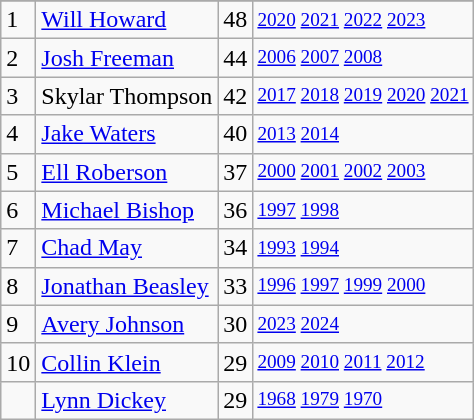<table class="wikitable">
<tr>
</tr>
<tr>
<td>1</td>
<td><a href='#'>Will Howard</a></td>
<td>48</td>
<td style="font-size:80%;"><a href='#'>2020</a> <a href='#'>2021</a> <a href='#'>2022</a> <a href='#'>2023</a></td>
</tr>
<tr>
<td>2</td>
<td><a href='#'>Josh Freeman</a></td>
<td>44</td>
<td style="font-size:80%;"><a href='#'>2006</a> <a href='#'>2007</a> <a href='#'>2008</a></td>
</tr>
<tr>
<td>3</td>
<td>Skylar Thompson</td>
<td>42</td>
<td style="font-size:80%;"><a href='#'>2017</a> <a href='#'>2018</a> <a href='#'>2019</a> <a href='#'>2020</a> <a href='#'>2021</a></td>
</tr>
<tr>
<td>4</td>
<td><a href='#'>Jake Waters</a></td>
<td>40</td>
<td style="font-size:80%;"><a href='#'>2013</a> <a href='#'>2014</a></td>
</tr>
<tr>
<td>5</td>
<td><a href='#'>Ell Roberson</a></td>
<td>37</td>
<td style="font-size:80%;"><a href='#'>2000</a> <a href='#'>2001</a> <a href='#'>2002</a> <a href='#'>2003</a></td>
</tr>
<tr>
<td>6</td>
<td><a href='#'>Michael Bishop</a></td>
<td>36</td>
<td style="font-size:80%;"><a href='#'>1997</a> <a href='#'>1998</a></td>
</tr>
<tr>
<td>7</td>
<td><a href='#'>Chad May</a></td>
<td>34</td>
<td style="font-size:80%;"><a href='#'>1993</a> <a href='#'>1994</a></td>
</tr>
<tr>
<td>8</td>
<td><a href='#'>Jonathan Beasley</a></td>
<td>33</td>
<td style="font-size:80%;"><a href='#'>1996</a> <a href='#'>1997</a> <a href='#'>1999</a> <a href='#'>2000</a></td>
</tr>
<tr>
<td>9</td>
<td><a href='#'>Avery Johnson</a></td>
<td>30</td>
<td style="font-size:80%;"><a href='#'>2023</a> <a href='#'>2024</a></td>
</tr>
<tr>
<td>10</td>
<td><a href='#'>Collin Klein</a></td>
<td>29</td>
<td style="font-size:80%;"><a href='#'>2009</a> <a href='#'>2010</a> <a href='#'>2011</a> <a href='#'>2012</a></td>
</tr>
<tr>
<td></td>
<td><a href='#'>Lynn Dickey</a></td>
<td>29</td>
<td style="font-size:80%;"><a href='#'>1968</a> <a href='#'>1979</a> <a href='#'>1970</a></td>
</tr>
</table>
